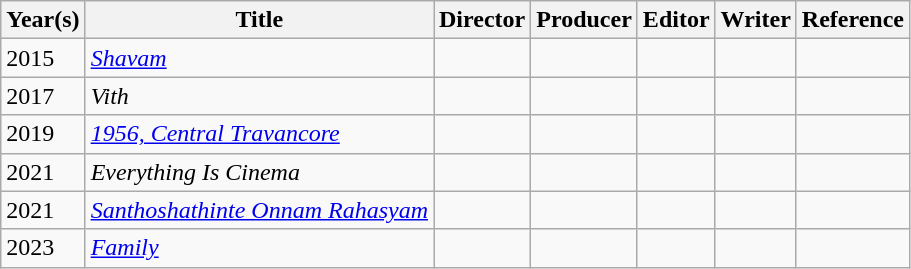<table class="wikitable sortable">
<tr>
<th>Year(s)</th>
<th>Title</th>
<th>Director</th>
<th>Producer</th>
<th>Editor</th>
<th>Writer</th>
<th>Reference</th>
</tr>
<tr>
<td>2015</td>
<td><em><a href='#'>Shavam</a></em></td>
<td></td>
<td></td>
<td></td>
<td></td>
<td></td>
</tr>
<tr>
<td>2017</td>
<td><em>Vith</em></td>
<td></td>
<td></td>
<td></td>
<td></td>
<td></td>
</tr>
<tr>
<td>2019</td>
<td><em><a href='#'>1956, Central Travancore</a></em></td>
<td></td>
<td></td>
<td></td>
<td></td>
<td></td>
</tr>
<tr>
<td>2021</td>
<td><em>Everything Is Cinema</em></td>
<td></td>
<td></td>
<td></td>
<td></td>
<td></td>
</tr>
<tr>
<td>2021</td>
<td><em><a href='#'>Santhoshathinte Onnam Rahasyam</a></em></td>
<td></td>
<td></td>
<td></td>
<td></td>
<td></td>
</tr>
<tr>
<td>2023</td>
<td><a href='#'><em>Family</em></a></td>
<td></td>
<td></td>
<td></td>
<td></td>
<td></td>
</tr>
</table>
